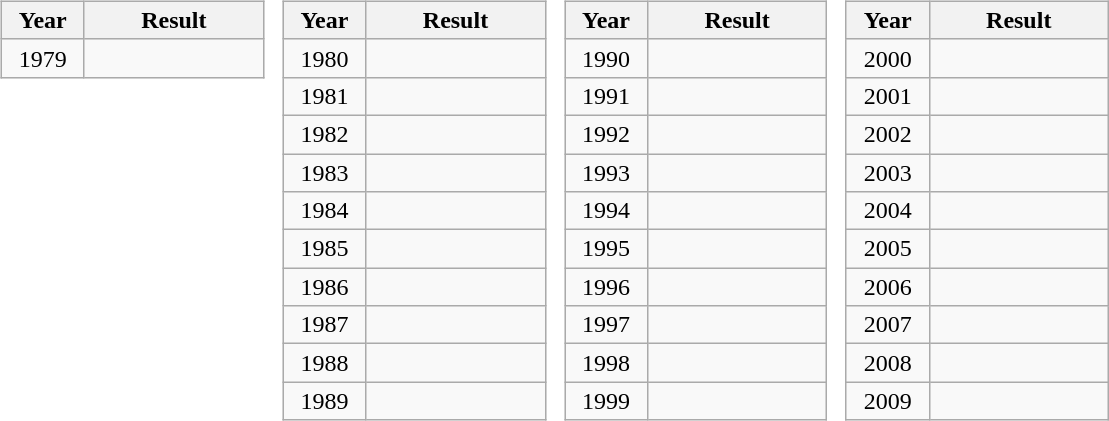<table style="margin-top: 1em">
<tr>
<td><br><table class="wikitable" style="text-align: center; display: inline-table; float: bottom; margin: 0 .5em 0 0">
<tr>
<th style="min-width: 3em">Year</th>
<th style="min-width: 7em">Result</th>
</tr>
<tr>
<td>1979</td>
<td></td>
</tr>
</table>
<table class="wikitable" style="text-align: center; display: inline-table; margin: 0 .5em 0 0">
<tr>
<th style="min-width: 3em">Year</th>
<th style="min-width: 7em">Result</th>
</tr>
<tr>
<td>1980</td>
<td></td>
</tr>
<tr>
<td>1981</td>
<td></td>
</tr>
<tr>
<td>1982</td>
<td></td>
</tr>
<tr>
<td>1983</td>
<td></td>
</tr>
<tr>
<td>1984</td>
<td></td>
</tr>
<tr>
<td>1985</td>
<td></td>
</tr>
<tr>
<td>1986</td>
<td></td>
</tr>
<tr>
<td>1987</td>
<td></td>
</tr>
<tr>
<td>1988</td>
<td></td>
</tr>
<tr>
<td>1989</td>
<td></td>
</tr>
</table>
<table class="wikitable" style="text-align: center; display: inline-table; margin: 0 .5em 0 0">
<tr>
<th style="min-width: 3em">Year</th>
<th style="min-width: 7em">Result</th>
</tr>
<tr>
<td>1990</td>
<td></td>
</tr>
<tr>
<td>1991</td>
<td></td>
</tr>
<tr>
<td>1992</td>
<td></td>
</tr>
<tr>
<td>1993</td>
<td></td>
</tr>
<tr>
<td>1994</td>
<td></td>
</tr>
<tr>
<td>1995</td>
<td></td>
</tr>
<tr>
<td>1996</td>
<td></td>
</tr>
<tr>
<td>1997</td>
<td></td>
</tr>
<tr>
<td>1998</td>
<td></td>
</tr>
<tr>
<td>1999</td>
<td></td>
</tr>
</table>
<table class="wikitable" style="text-align: center; display: inline-table; margin: 0">
<tr>
<th style="min-width: 3em">Year</th>
<th style="min-width: 7em">Result</th>
</tr>
<tr>
<td>2000</td>
<td></td>
</tr>
<tr>
<td>2001</td>
<td></td>
</tr>
<tr>
<td>2002</td>
<td></td>
</tr>
<tr>
<td>2003</td>
<td></td>
</tr>
<tr>
<td>2004</td>
<td></td>
</tr>
<tr>
<td>2005</td>
<td></td>
</tr>
<tr>
<td>2006</td>
<td></td>
</tr>
<tr>
<td>2007</td>
<td></td>
</tr>
<tr>
<td>2008</td>
<td></td>
</tr>
<tr>
<td>2009</td>
<td></td>
</tr>
</table>
</td>
</tr>
</table>
